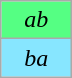<table class="wikitable" style="font-style:italic;text-align:center;">
<tr>
<td bgcolor="#55FF83" width="40">ab</td>
</tr>
<tr>
<td bgcolor="#87E6FF" width="40">ba</td>
</tr>
</table>
